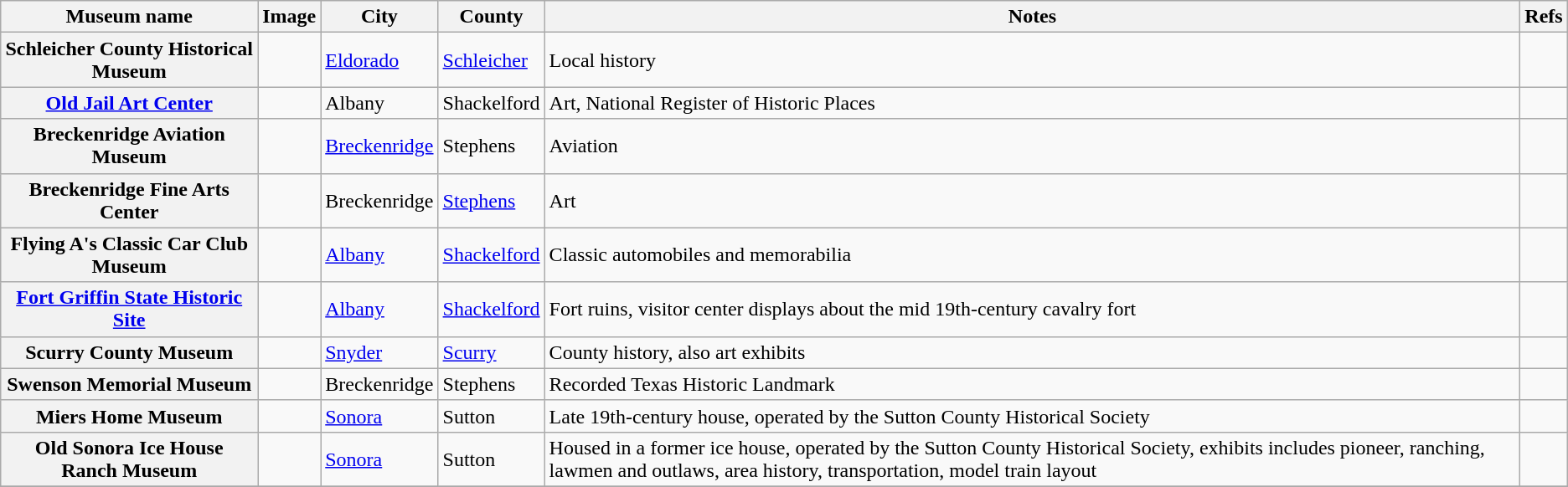<table class="wikitable sortable plainrowheaders">
<tr>
<th scope="col">Museum name</th>
<th scope="col"  class="unsortable">Image</th>
<th scope="col">City</th>
<th scope="col">County</th>
<th scope="col">Notes</th>
<th scope="col" class="unsortable">Refs</th>
</tr>
<tr>
<th scope="row">Schleicher County Historical Museum</th>
<td></td>
<td><a href='#'>Eldorado</a></td>
<td><a href='#'>Schleicher</a></td>
<td>Local history</td>
<td align="center"></td>
</tr>
<tr>
<th scope="row"><a href='#'>Old Jail Art Center</a></th>
<td></td>
<td>Albany</td>
<td>Shackelford</td>
<td>Art, National Register of Historic Places</td>
<td align="center"></td>
</tr>
<tr>
<th scope="row">Breckenridge Aviation Museum</th>
<td></td>
<td><a href='#'>Breckenridge</a></td>
<td>Stephens</td>
<td>Aviation</td>
<td align="center"></td>
</tr>
<tr>
<th scope="row">Breckenridge Fine Arts Center</th>
<td></td>
<td>Breckenridge</td>
<td><a href='#'>Stephens</a></td>
<td>Art</td>
<td align="center"></td>
</tr>
<tr>
<th scope="row">Flying A's Classic Car Club Museum</th>
<td></td>
<td><a href='#'>Albany</a></td>
<td><a href='#'>Shackelford</a></td>
<td>Classic automobiles and memorabilia</td>
<td align="center"></td>
</tr>
<tr>
<th scope="row"><a href='#'>Fort Griffin State Historic Site</a></th>
<td></td>
<td><a href='#'>Albany</a></td>
<td><a href='#'>Shackelford</a></td>
<td>Fort ruins, visitor center displays about the mid 19th-century cavalry fort</td>
<td align="center"></td>
</tr>
<tr>
<th scope="row">Scurry County Museum</th>
<td></td>
<td><a href='#'>Snyder</a></td>
<td><a href='#'>Scurry</a></td>
<td>County history, also art exhibits</td>
<td align="center"></td>
</tr>
<tr>
<th scope="row">Swenson Memorial Museum</th>
<td></td>
<td>Breckenridge</td>
<td>Stephens</td>
<td>Recorded Texas Historic Landmark</td>
<td align="center"></td>
</tr>
<tr>
<th scope="row">Miers Home Museum</th>
<td></td>
<td><a href='#'>Sonora</a></td>
<td>Sutton</td>
<td>Late 19th-century house, operated by the Sutton County Historical Society</td>
<td align="center"></td>
</tr>
<tr>
<th scope="row">Old Sonora Ice House Ranch Museum</th>
<td></td>
<td><a href='#'>Sonora</a></td>
<td>Sutton</td>
<td>Housed in a former ice house, operated by the Sutton County Historical Society, exhibits includes pioneer, ranching, lawmen and outlaws, area history, transportation, model train layout</td>
<td align="center"></td>
</tr>
<tr>
</tr>
</table>
